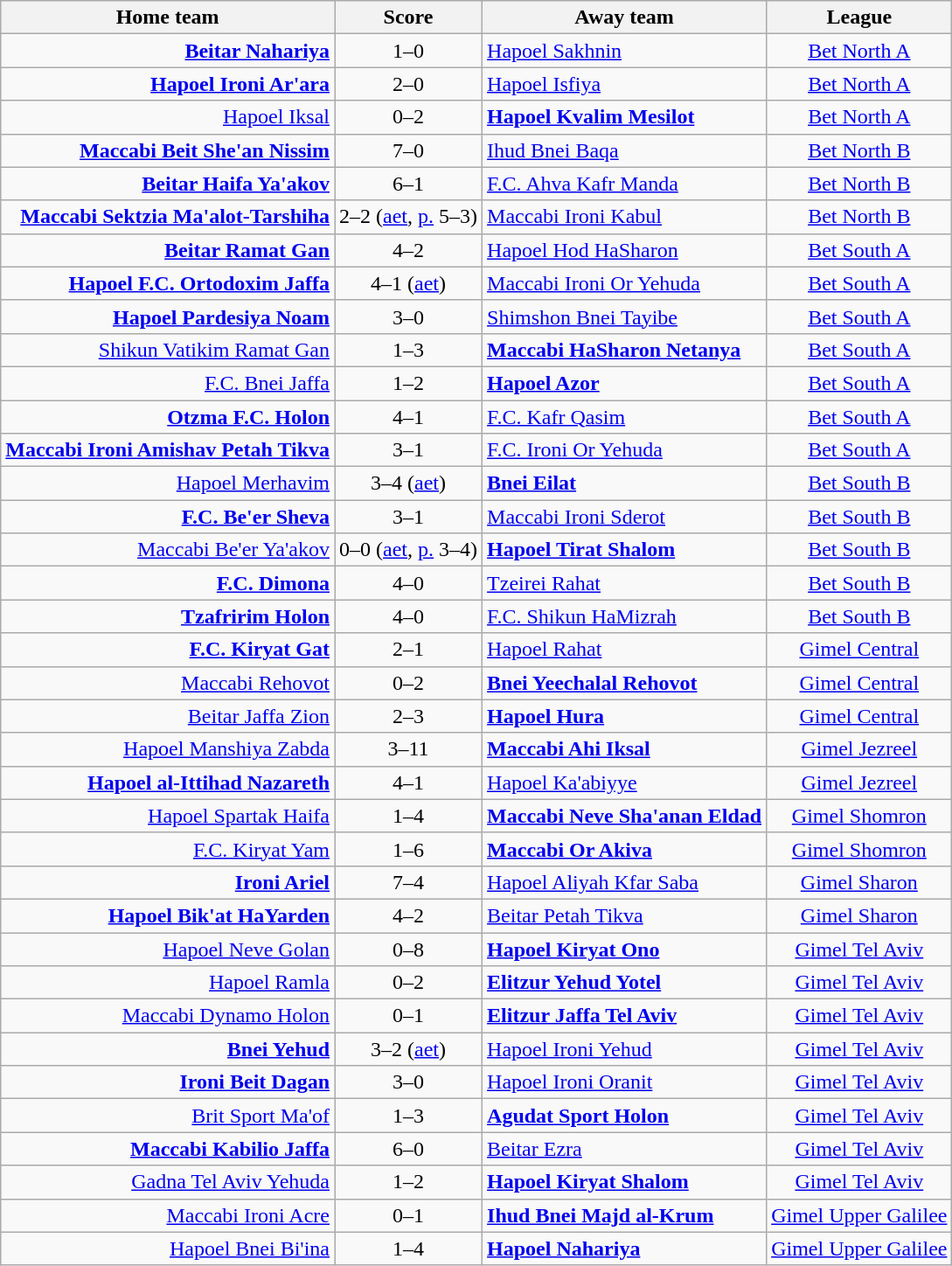<table class="wikitable" style="text-align: center">
<tr>
<th>Home team</th>
<th>Score</th>
<th>Away team</th>
<th>League</th>
</tr>
<tr>
<td align="right"><strong><a href='#'>Beitar Nahariya</a></strong></td>
<td>1–0</td>
<td align="left"><a href='#'>Hapoel Sakhnin</a></td>
<td><a href='#'>Bet North A</a></td>
</tr>
<tr>
<td align="right"><strong><a href='#'>Hapoel Ironi Ar'ara</a></strong></td>
<td>2–0</td>
<td align="left"><a href='#'>Hapoel Isfiya</a></td>
<td><a href='#'>Bet North A</a></td>
</tr>
<tr>
<td align="right"><a href='#'>Hapoel Iksal</a></td>
<td>0–2</td>
<td align="left"><strong><a href='#'>Hapoel Kvalim Mesilot</a></strong></td>
<td><a href='#'>Bet North A</a></td>
</tr>
<tr>
<td align="right"><strong><a href='#'>Maccabi Beit She'an Nissim</a></strong></td>
<td>7–0</td>
<td align="left"><a href='#'>Ihud Bnei Baqa</a></td>
<td><a href='#'>Bet North B</a></td>
</tr>
<tr>
<td align="right"><strong><a href='#'>Beitar Haifa Ya'akov</a></strong></td>
<td>6–1</td>
<td align="left"><a href='#'>F.C. Ahva Kafr Manda</a></td>
<td><a href='#'>Bet North B</a></td>
</tr>
<tr>
<td align="right"><strong><a href='#'>Maccabi Sektzia Ma'alot-Tarshiha</a></strong></td>
<td>2–2 (<a href='#'>aet</a>, <a href='#'>p.</a> 5–3)</td>
<td align="left"><a href='#'>Maccabi Ironi Kabul</a></td>
<td><a href='#'>Bet North B</a></td>
</tr>
<tr>
<td align="right"><strong><a href='#'>Beitar Ramat Gan</a></strong></td>
<td>4–2</td>
<td align="left"><a href='#'>Hapoel Hod HaSharon</a></td>
<td><a href='#'>Bet South A</a></td>
</tr>
<tr>
<td align="right"><strong><a href='#'>Hapoel F.C. Ortodoxim Jaffa</a></strong></td>
<td>4–1 (<a href='#'>aet</a>)</td>
<td align="left"><a href='#'>Maccabi Ironi Or Yehuda</a></td>
<td><a href='#'>Bet South A</a></td>
</tr>
<tr>
<td align="right"><strong><a href='#'>Hapoel Pardesiya Noam</a></strong></td>
<td>3–0</td>
<td align="left"><a href='#'>Shimshon Bnei Tayibe</a></td>
<td><a href='#'>Bet South A</a></td>
</tr>
<tr>
<td align="right"><a href='#'>Shikun Vatikim Ramat Gan</a></td>
<td>1–3</td>
<td align="left"><strong><a href='#'>Maccabi HaSharon Netanya</a></strong></td>
<td><a href='#'>Bet South A</a></td>
</tr>
<tr>
<td align="right"><a href='#'>F.C. Bnei Jaffa</a></td>
<td>1–2</td>
<td align="left"><strong><a href='#'>Hapoel Azor</a></strong></td>
<td><a href='#'>Bet South A</a></td>
</tr>
<tr>
<td align="right"><strong><a href='#'>Otzma F.C. Holon</a></strong></td>
<td>4–1</td>
<td align="left"><a href='#'>F.C. Kafr Qasim</a></td>
<td><a href='#'>Bet South A</a></td>
</tr>
<tr>
<td align="right"><strong><a href='#'>Maccabi Ironi Amishav Petah Tikva</a></strong></td>
<td>3–1</td>
<td align="left"><a href='#'>F.C. Ironi Or Yehuda</a></td>
<td><a href='#'>Bet South A</a></td>
</tr>
<tr>
<td align="right"><a href='#'>Hapoel Merhavim</a></td>
<td>3–4 (<a href='#'>aet</a>)</td>
<td align="left"><strong><a href='#'>Bnei Eilat</a></strong></td>
<td><a href='#'>Bet South B</a></td>
</tr>
<tr>
<td align="right"><strong><a href='#'>F.C. Be'er Sheva</a></strong></td>
<td>3–1</td>
<td align="left"><a href='#'>Maccabi Ironi Sderot</a></td>
<td><a href='#'>Bet South B</a></td>
</tr>
<tr>
<td align="right"><a href='#'>Maccabi Be'er Ya'akov</a></td>
<td>0–0 (<a href='#'>aet</a>, <a href='#'>p.</a> 3–4)</td>
<td align="left"><strong><a href='#'>Hapoel Tirat Shalom</a></strong></td>
<td><a href='#'>Bet South B</a></td>
</tr>
<tr>
<td align="right"><strong><a href='#'>F.C. Dimona</a></strong></td>
<td>4–0</td>
<td align="left"><a href='#'>Tzeirei Rahat</a></td>
<td><a href='#'>Bet South B</a></td>
</tr>
<tr>
<td align="right"><strong><a href='#'>Tzafririm Holon</a></strong></td>
<td>4–0</td>
<td align="left"><a href='#'>F.C. Shikun HaMizrah</a></td>
<td><a href='#'>Bet South B</a></td>
</tr>
<tr>
<td align="right"><strong><a href='#'>F.C. Kiryat Gat</a></strong></td>
<td>2–1</td>
<td align="left"><a href='#'>Hapoel Rahat</a></td>
<td><a href='#'>Gimel Central</a></td>
</tr>
<tr>
<td align="right"><a href='#'>Maccabi Rehovot</a></td>
<td>0–2</td>
<td align="left"><strong><a href='#'>Bnei Yeechalal Rehovot</a></strong></td>
<td><a href='#'>Gimel Central</a></td>
</tr>
<tr>
<td align="right"><a href='#'>Beitar Jaffa Zion</a></td>
<td>2–3</td>
<td align="left"><strong><a href='#'>Hapoel Hura</a></strong></td>
<td><a href='#'>Gimel Central</a></td>
</tr>
<tr>
<td align="right"><a href='#'>Hapoel Manshiya Zabda</a></td>
<td>3–11</td>
<td align="left"><strong><a href='#'>Maccabi Ahi Iksal</a></strong></td>
<td><a href='#'>Gimel Jezreel</a></td>
</tr>
<tr>
<td align="right"><strong><a href='#'>Hapoel al-Ittihad Nazareth</a></strong></td>
<td>4–1</td>
<td align="left"><a href='#'>Hapoel Ka'abiyye</a></td>
<td><a href='#'>Gimel Jezreel</a></td>
</tr>
<tr>
<td align="right"><a href='#'>Hapoel Spartak Haifa</a></td>
<td>1–4</td>
<td align="left"><strong><a href='#'>Maccabi Neve Sha'anan Eldad</a></strong></td>
<td><a href='#'>Gimel Shomron</a></td>
</tr>
<tr>
<td align="right"><a href='#'>F.C. Kiryat Yam</a></td>
<td>1–6</td>
<td align="left"><strong><a href='#'>Maccabi Or Akiva</a></strong></td>
<td><a href='#'>Gimel Shomron</a></td>
</tr>
<tr>
<td align="right"><strong><a href='#'>Ironi Ariel</a></strong></td>
<td>7–4</td>
<td align="left"><a href='#'>Hapoel Aliyah Kfar Saba</a></td>
<td><a href='#'>Gimel Sharon</a></td>
</tr>
<tr>
<td align="right"><strong><a href='#'>Hapoel Bik'at HaYarden</a></strong></td>
<td>4–2</td>
<td align="left"><a href='#'>Beitar Petah Tikva</a></td>
<td><a href='#'>Gimel Sharon</a></td>
</tr>
<tr>
<td align="right"><a href='#'>Hapoel Neve Golan</a></td>
<td>0–8</td>
<td align="left"><strong><a href='#'>Hapoel Kiryat Ono</a></strong></td>
<td><a href='#'>Gimel Tel Aviv</a></td>
</tr>
<tr>
<td align="right"><a href='#'>Hapoel Ramla</a></td>
<td>0–2</td>
<td align="left"><strong><a href='#'>Elitzur Yehud Yotel</a></strong></td>
<td><a href='#'>Gimel Tel Aviv</a></td>
</tr>
<tr>
<td align="right"><a href='#'>Maccabi Dynamo Holon</a></td>
<td>0–1</td>
<td align="left"><strong><a href='#'>Elitzur Jaffa Tel Aviv</a></strong></td>
<td><a href='#'>Gimel Tel Aviv</a></td>
</tr>
<tr>
<td align="right"><strong><a href='#'>Bnei Yehud</a></strong></td>
<td>3–2 (<a href='#'>aet</a>)</td>
<td align="left"><a href='#'>Hapoel Ironi Yehud</a></td>
<td><a href='#'>Gimel Tel Aviv</a></td>
</tr>
<tr>
<td align="right"><strong><a href='#'>Ironi Beit Dagan</a></strong></td>
<td>3–0</td>
<td align="left"><a href='#'>Hapoel Ironi Oranit</a></td>
<td><a href='#'>Gimel Tel Aviv</a></td>
</tr>
<tr>
<td align="right"><a href='#'>Brit Sport Ma'of</a></td>
<td>1–3</td>
<td align="left"><strong><a href='#'>Agudat Sport Holon</a></strong></td>
<td><a href='#'>Gimel Tel Aviv</a></td>
</tr>
<tr>
<td align="right"><strong><a href='#'>Maccabi Kabilio Jaffa</a></strong></td>
<td>6–0</td>
<td align="left"><a href='#'>Beitar Ezra</a></td>
<td><a href='#'>Gimel Tel Aviv</a></td>
</tr>
<tr>
<td align="right"><a href='#'>Gadna Tel Aviv Yehuda</a></td>
<td>1–2</td>
<td align="left"><strong><a href='#'>Hapoel Kiryat Shalom</a></strong></td>
<td><a href='#'>Gimel Tel Aviv</a></td>
</tr>
<tr>
<td align="right"><a href='#'>Maccabi Ironi Acre</a></td>
<td>0–1</td>
<td align="left"><strong><a href='#'>Ihud Bnei Majd al-Krum</a></strong></td>
<td><a href='#'>Gimel Upper Galilee</a></td>
</tr>
<tr>
<td align="right"><a href='#'>Hapoel Bnei Bi'ina</a></td>
<td>1–4</td>
<td align="left"><strong><a href='#'>Hapoel Nahariya</a></strong></td>
<td><a href='#'>Gimel Upper Galilee</a></td>
</tr>
</table>
